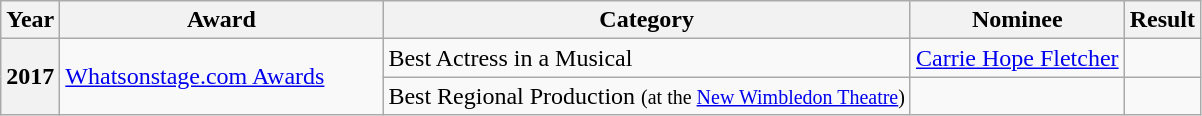<table class="wikitable">
<tr>
<th scope="col">Year</th>
<th scope="col" style="width:13em;">Award</th>
<th scope="col">Category</th>
<th scope="col">Nominee</th>
<th scope="col">Result</th>
</tr>
<tr>
<th scope="row" rowspan="2">2017</th>
<td rowspan="2"><a href='#'>Whatsonstage.com Awards</a></td>
<td>Best Actress in a Musical</td>
<td><a href='#'>Carrie Hope Fletcher</a></td>
<td></td>
</tr>
<tr>
<td>Best Regional Production <small>(at the <a href='#'>New Wimbledon Theatre</a>)</small></td>
<td></td>
<td></td>
</tr>
</table>
